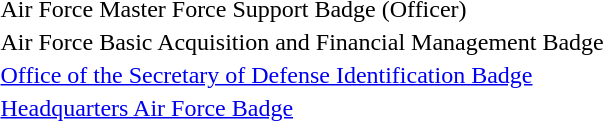<table>
<tr>
<td><span></span></td>
<td>Air Force Master Force Support Badge (Officer)</td>
</tr>
<tr>
<td></td>
<td>Air Force Basic Acquisition and Financial Management Badge</td>
</tr>
<tr>
<td></td>
<td><a href='#'>Office of the Secretary of Defense Identification Badge</a></td>
</tr>
<tr>
<td></td>
<td><a href='#'>Headquarters Air Force Badge</a></td>
</tr>
</table>
